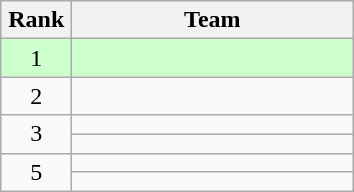<table class="wikitable" style="text-align:center;">
<tr>
<th width=40>Rank</th>
<th width=180>Team</th>
</tr>
<tr bgcolor=#ccffcc>
<td>1</td>
<td style="text-align:left;"></td>
</tr>
<tr>
<td>2</td>
<td style="text-align:left;"></td>
</tr>
<tr>
<td rowspan=2>3</td>
<td style="text-align:left;"></td>
</tr>
<tr>
<td style="text-align:left;"></td>
</tr>
<tr>
<td rowspan=2>5</td>
<td style="text-align:left;"></td>
</tr>
<tr>
<td style="text-align:left;"></td>
</tr>
</table>
